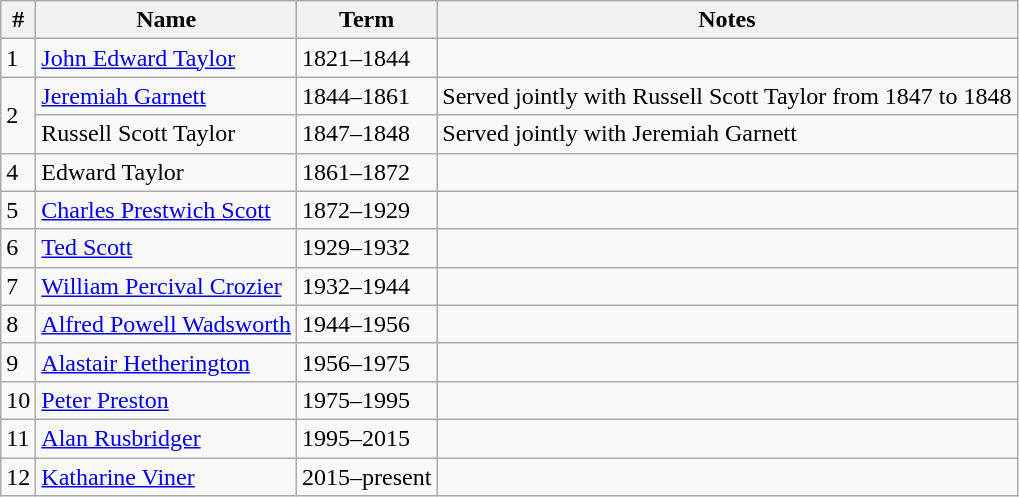<table class="wikitable">
<tr>
<th>#</th>
<th>Name</th>
<th>Term</th>
<th>Notes</th>
</tr>
<tr>
<td>1</td>
<td><a href='#'>John Edward Taylor</a></td>
<td>1821–1844</td>
<td></td>
</tr>
<tr>
<td rowspan="2">2</td>
<td><a href='#'>Jeremiah Garnett</a></td>
<td>1844–1861</td>
<td>Served jointly with Russell Scott Taylor from 1847 to 1848</td>
</tr>
<tr>
<td>Russell Scott Taylor</td>
<td>1847–1848</td>
<td>Served jointly with Jeremiah Garnett</td>
</tr>
<tr>
<td>4</td>
<td>Edward Taylor</td>
<td>1861–1872</td>
<td></td>
</tr>
<tr>
<td>5</td>
<td><a href='#'>Charles Prestwich Scott</a></td>
<td>1872–1929</td>
<td></td>
</tr>
<tr>
<td>6</td>
<td><a href='#'>Ted Scott</a></td>
<td>1929–1932</td>
<td></td>
</tr>
<tr>
<td>7</td>
<td><a href='#'>William Percival Crozier</a></td>
<td>1932–1944</td>
<td></td>
</tr>
<tr>
<td>8</td>
<td><a href='#'>Alfred Powell Wadsworth</a></td>
<td>1944–1956</td>
<td></td>
</tr>
<tr>
<td>9</td>
<td><a href='#'>Alastair Hetherington</a></td>
<td>1956–1975</td>
<td></td>
</tr>
<tr>
<td>10</td>
<td><a href='#'>Peter Preston</a></td>
<td>1975–1995</td>
<td></td>
</tr>
<tr>
<td>11</td>
<td><a href='#'>Alan Rusbridger</a></td>
<td>1995–2015</td>
<td></td>
</tr>
<tr>
<td>12</td>
<td><a href='#'>Katharine Viner</a></td>
<td>2015–present</td>
<td></td>
</tr>
</table>
